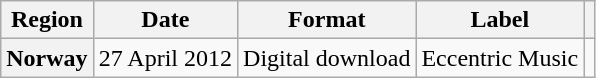<table class="wikitable plainrowheaders" style="text-align:center;">
<tr>
<th>Region</th>
<th>Date</th>
<th>Format</th>
<th>Label</th>
<th></th>
</tr>
<tr>
<th scope="row">Norway</th>
<td>27 April 2012</td>
<td>Digital download</td>
<td>Eccentric Music</td>
<td></td>
</tr>
</table>
